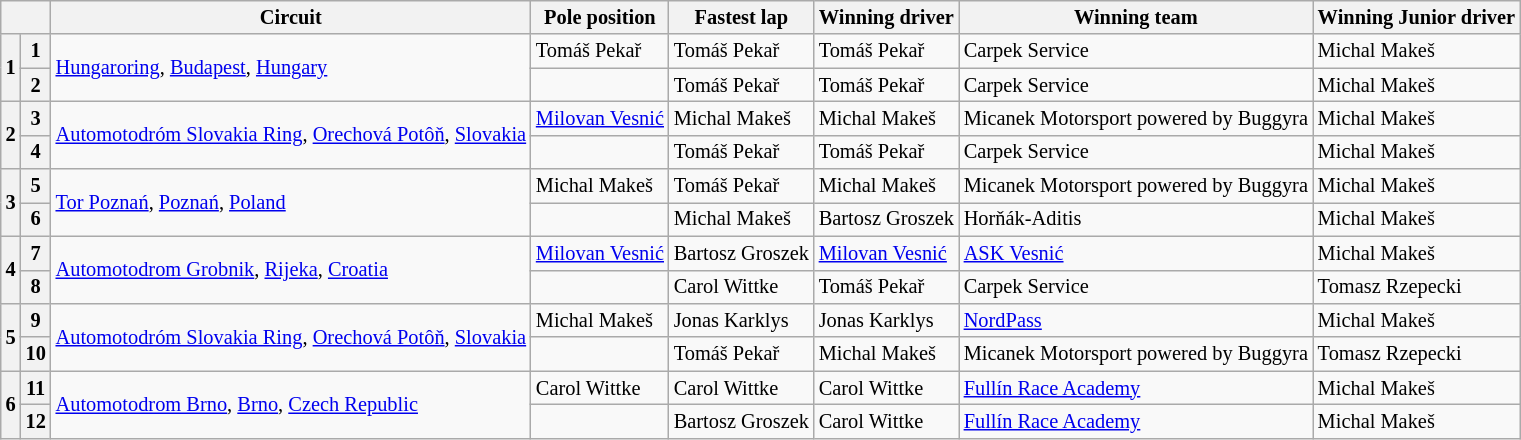<table class="wikitable" style="font-size: 85%;">
<tr>
<th colspan="2"></th>
<th>Circuit</th>
<th>Pole position</th>
<th>Fastest lap</th>
<th>Winning driver</th>
<th>Winning team</th>
<th>Winning Junior driver</th>
</tr>
<tr>
<th rowspan=2>1</th>
<th>1</th>
<td rowspan=2> <a href='#'>Hungaroring</a>, <a href='#'>Budapest</a>, <a href='#'>Hungary</a></td>
<td> Tomáš Pekař</td>
<td> Tomáš Pekař</td>
<td> Tomáš Pekař</td>
<td> Carpek Service</td>
<td> Michal Makeš</td>
</tr>
<tr>
<th>2</th>
<td></td>
<td> Tomáš Pekař</td>
<td> Tomáš Pekař</td>
<td> Carpek Service</td>
<td> Michal Makeš</td>
</tr>
<tr>
<th rowspan=2>2</th>
<th>3</th>
<td rowspan=2> <a href='#'>Automotodróm Slovakia Ring</a>, <a href='#'>Orechová Potôň</a>, <a href='#'>Slovakia</a></td>
<td> <a href='#'>Milovan Vesnić</a></td>
<td> Michal Makeš</td>
<td> Michal Makeš</td>
<td> Micanek Motorsport powered by Buggyra</td>
<td> Michal Makeš</td>
</tr>
<tr>
<th>4</th>
<td></td>
<td> Tomáš Pekař</td>
<td> Tomáš Pekař</td>
<td> Carpek Service</td>
<td> Michal Makeš</td>
</tr>
<tr>
<th rowspan=2>3</th>
<th>5</th>
<td rowspan=2> <a href='#'>Tor Poznań</a>, <a href='#'>Poznań</a>, <a href='#'>Poland</a></td>
<td> Michal Makeš</td>
<td> Tomáš Pekař</td>
<td> Michal Makeš</td>
<td> Micanek Motorsport powered by Buggyra</td>
<td> Michal Makeš</td>
</tr>
<tr>
<th>6</th>
<td></td>
<td> Michal Makeš</td>
<td> Bartosz Groszek</td>
<td> Horňák-Aditis</td>
<td> Michal Makeš</td>
</tr>
<tr>
<th rowspan=2>4</th>
<th>7</th>
<td rowspan=2> <a href='#'>Automotodrom Grobnik</a>, <a href='#'>Rijeka</a>, <a href='#'>Croatia</a></td>
<td> <a href='#'>Milovan Vesnić</a></td>
<td> Bartosz Groszek</td>
<td> <a href='#'>Milovan Vesnić</a></td>
<td> <a href='#'>ASK Vesnić</a></td>
<td> Michal Makeš</td>
</tr>
<tr>
<th>8</th>
<td></td>
<td> Carol Wittke</td>
<td> Tomáš Pekař</td>
<td> Carpek Service</td>
<td> Tomasz Rzepecki</td>
</tr>
<tr>
<th rowspan=2>5</th>
<th>9</th>
<td rowspan=2> <a href='#'>Automotodróm Slovakia Ring</a>, <a href='#'>Orechová Potôň</a>, <a href='#'>Slovakia</a></td>
<td> Michal Makeš</td>
<td> Jonas Karklys</td>
<td> Jonas Karklys</td>
<td> <a href='#'>NordPass</a></td>
<td> Michal Makeš</td>
</tr>
<tr>
<th>10</th>
<td></td>
<td> Tomáš Pekař</td>
<td> Michal Makeš</td>
<td> Micanek Motorsport powered by Buggyra</td>
<td> Tomasz Rzepecki</td>
</tr>
<tr>
<th rowspan=2>6</th>
<th>11</th>
<td rowspan=2> <a href='#'>Automotodrom Brno</a>, <a href='#'>Brno</a>, <a href='#'>Czech Republic</a></td>
<td> Carol Wittke</td>
<td> Carol Wittke</td>
<td> Carol Wittke</td>
<td> <a href='#'>Fullín Race Academy</a></td>
<td> Michal Makeš</td>
</tr>
<tr>
<th>12</th>
<td></td>
<td> Bartosz Groszek</td>
<td> Carol Wittke</td>
<td> <a href='#'>Fullín Race Academy</a></td>
<td> Michal Makeš</td>
</tr>
</table>
